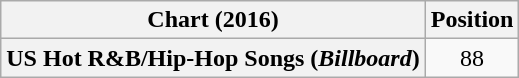<table class="wikitable plainrowheaders" style="text-align:center">
<tr>
<th>Chart (2016)</th>
<th>Position</th>
</tr>
<tr>
<th scope="row">US Hot R&B/Hip-Hop Songs (<em>Billboard</em>)</th>
<td>88</td>
</tr>
</table>
